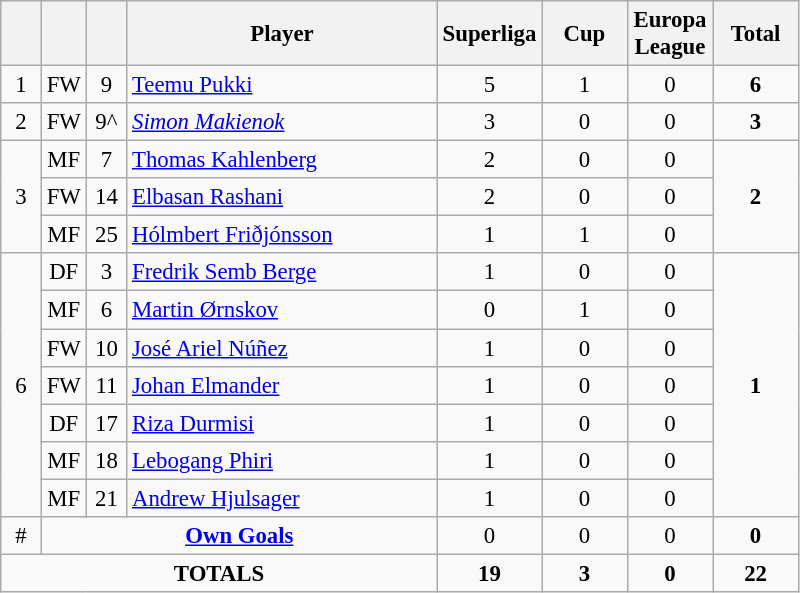<table class="wikitable sortable" style="font-size: 95%; text-align: center;">
<tr>
<th width=20></th>
<th width=20></th>
<th width=20></th>
<th width=200>Player</th>
<th width=50>Superliga</th>
<th width=50>Cup</th>
<th width=50>Europa League</th>
<th width=50>Total</th>
</tr>
<tr>
<td rowspan="1">1</td>
<td>FW</td>
<td>9</td>
<td align=left> <a href='#'>Teemu Pukki</a></td>
<td>5</td>
<td>1</td>
<td>0</td>
<td><strong>6</strong></td>
</tr>
<tr>
<td rowspan="1">2</td>
<td>FW</td>
<td>9^</td>
<td align=left> <em><a href='#'>Simon Makienok</a></em></td>
<td>3</td>
<td>0</td>
<td>0</td>
<td><strong>3</strong></td>
</tr>
<tr>
<td rowspan="3">3</td>
<td>MF</td>
<td>7</td>
<td align=left> <a href='#'>Thomas Kahlenberg</a></td>
<td>2</td>
<td>0</td>
<td>0</td>
<td rowspan="3"><strong>2</strong></td>
</tr>
<tr>
<td>FW</td>
<td>14</td>
<td align=left> <a href='#'>Elbasan Rashani</a></td>
<td>2</td>
<td>0</td>
<td>0</td>
</tr>
<tr>
<td>MF</td>
<td>25</td>
<td align=left> <a href='#'>Hólmbert Friðjónsson</a></td>
<td>1</td>
<td>1</td>
<td>0</td>
</tr>
<tr>
<td rowspan="7">6</td>
<td>DF</td>
<td>3</td>
<td align=left> <a href='#'>Fredrik Semb Berge</a></td>
<td>1</td>
<td>0</td>
<td>0</td>
<td rowspan="7"><strong>1</strong></td>
</tr>
<tr>
<td>MF</td>
<td>6</td>
<td align=left> <a href='#'>Martin Ørnskov</a></td>
<td>0</td>
<td>1</td>
<td>0</td>
</tr>
<tr>
<td>FW</td>
<td>10</td>
<td align=left> <a href='#'>José Ariel Núñez</a></td>
<td>1</td>
<td>0</td>
<td>0</td>
</tr>
<tr>
<td>FW</td>
<td>11</td>
<td align=left> <a href='#'>Johan Elmander</a></td>
<td>1</td>
<td>0</td>
<td>0</td>
</tr>
<tr>
<td>DF</td>
<td>17</td>
<td align=left> <a href='#'>Riza Durmisi</a></td>
<td>1</td>
<td>0</td>
<td>0</td>
</tr>
<tr>
<td>MF</td>
<td>18</td>
<td align=left> <a href='#'>Lebogang Phiri</a></td>
<td>1</td>
<td>0</td>
<td>0</td>
</tr>
<tr>
<td>MF</td>
<td>21</td>
<td align=left> <a href='#'>Andrew Hjulsager</a></td>
<td>1</td>
<td>0</td>
<td>0</td>
</tr>
<tr>
<td>#</td>
<td colspan="3"><strong><a href='#'>Own Goals</a></strong></td>
<td>0</td>
<td>0</td>
<td>0</td>
<td><strong>0</strong></td>
</tr>
<tr>
<td colspan="4"><strong>TOTALS</strong></td>
<td><strong>19</strong></td>
<td><strong>3</strong></td>
<td><strong>0</strong></td>
<td><strong>22</strong></td>
</tr>
</table>
